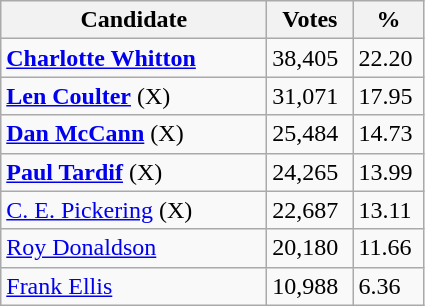<table class="wikitable">
<tr>
<th style="width: 170px">Candidate</th>
<th style="width: 50px">Votes</th>
<th style="width: 40px">%</th>
</tr>
<tr>
<td><strong><a href='#'>Charlotte Whitton</a></strong></td>
<td>38,405</td>
<td>22.20</td>
</tr>
<tr>
<td><strong><a href='#'>Len Coulter</a></strong> (X)</td>
<td>31,071</td>
<td>17.95</td>
</tr>
<tr>
<td><strong><a href='#'>Dan McCann</a></strong> (X)</td>
<td>25,484</td>
<td>14.73</td>
</tr>
<tr>
<td><strong><a href='#'>Paul Tardif</a></strong> (X)</td>
<td>24,265</td>
<td>13.99</td>
</tr>
<tr>
<td><a href='#'>C. E. Pickering</a> (X)</td>
<td>22,687</td>
<td>13.11</td>
</tr>
<tr>
<td><a href='#'>Roy Donaldson</a></td>
<td>20,180</td>
<td>11.66</td>
</tr>
<tr>
<td><a href='#'>Frank Ellis</a></td>
<td>10,988</td>
<td>6.36</td>
</tr>
</table>
